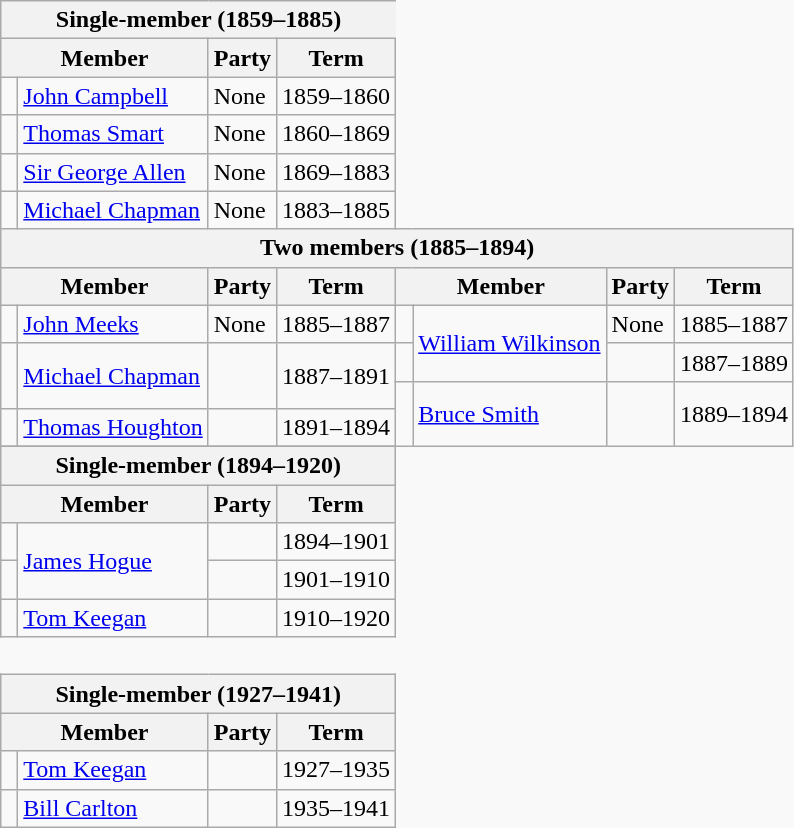<table class="wikitable" style='border-style: none none none none;'>
<tr>
<th colspan=4 style="border-right:0px;";>Single-member (1859–1885)</th>
</tr>
<tr>
<th colspan="2">Member</th>
<th>Party</th>
<th>Term</th>
</tr>
<tr style="background: #f9f9f9">
<td> </td>
<td><a href='#'>John Campbell</a></td>
<td>None</td>
<td>1859–1860</td>
</tr>
<tr style="background: #f9f9f9">
<td> </td>
<td><a href='#'>Thomas Smart</a></td>
<td>None</td>
<td>1860–1869</td>
</tr>
<tr style="background: #f9f9f9">
<td> </td>
<td><a href='#'>Sir George Allen</a></td>
<td>None</td>
<td>1869–1883</td>
</tr>
<tr style="background: #f9f9f9">
<td> </td>
<td><a href='#'>Michael Chapman</a></td>
<td>None</td>
<td>1883–1885</td>
</tr>
<tr>
<th colspan="8">Two members (1885–1894)</th>
</tr>
<tr>
<th colspan="2">Member</th>
<th>Party</th>
<th>Term</th>
<th colspan="2">Member</th>
<th>Party</th>
<th>Term</th>
</tr>
<tr style="background: #f9f9f9">
<td> </td>
<td><a href='#'>John Meeks</a></td>
<td>None</td>
<td>1885–1887</td>
<td> </td>
<td rowspan="2"><a href='#'>William Wilkinson</a></td>
<td>None</td>
<td>1885–1887</td>
</tr>
<tr style="background: #f9f9f9">
<td rowspan="2" ><br> </td>
<td rowspan="2"><a href='#'>Michael Chapman</a></td>
<td rowspan="2"></td>
<td rowspan="2">1887–1891</td>
<td> </td>
<td></td>
<td>1887–1889</td>
</tr>
<tr style="background: #f9f9f9">
<td rowspan="2" > </td>
<td rowspan="2"><a href='#'>Bruce Smith</a></td>
<td rowspan="2"></td>
<td rowspan="2">1889–1894</td>
</tr>
<tr style="background: #f9f9f9">
<td> </td>
<td><a href='#'>Thomas Houghton</a></td>
<td></td>
<td>1891–1894</td>
</tr>
<tr style="background: #f9f9f9">
</tr>
<tr>
<th colspan="4">Single-member (1894–1920)</th>
</tr>
<tr>
<th colspan="2">Member</th>
<th>Party</th>
<th>Term</th>
</tr>
<tr style="background: #f9f9f9">
<td> </td>
<td rowspan="2"><a href='#'>James Hogue</a></td>
<td></td>
<td>1894–1901</td>
</tr>
<tr style="background: #f9f9f9">
<td> </td>
<td></td>
<td>1901–1910</td>
</tr>
<tr style="background: #f9f9f9">
<td> </td>
<td><a href='#'>Tom Keegan</a></td>
<td></td>
<td>1910–1920</td>
</tr>
<tr>
<td colspan="4" style='border-style: none none none none;'> </td>
</tr>
<tr>
<th colspan="4">Single-member (1927–1941)</th>
</tr>
<tr>
<th colspan="2">Member</th>
<th>Party</th>
<th>Term</th>
</tr>
<tr style="background: #f9f9f9">
<td> </td>
<td><a href='#'>Tom Keegan</a></td>
<td></td>
<td>1927–1935</td>
</tr>
<tr style="background: #f9f9f9">
<td> </td>
<td><a href='#'>Bill Carlton</a></td>
<td></td>
<td>1935–1941</td>
</tr>
</table>
